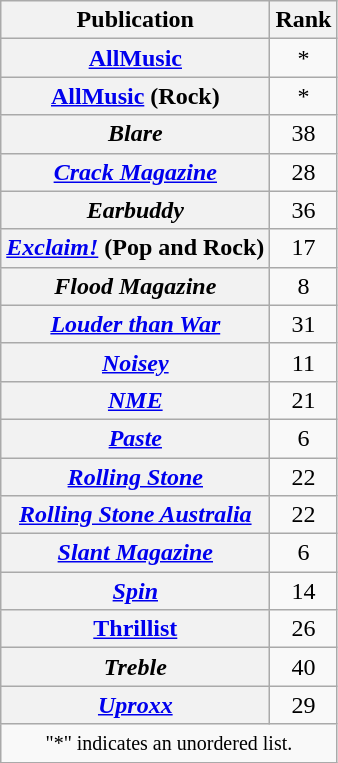<table class="sortable plainrowheaders wikitable">
<tr>
<th>Publication</th>
<th>Rank</th>
</tr>
<tr>
<th scope="row"><a href='#'>AllMusic</a></th>
<td align=center>*</td>
</tr>
<tr>
<th scope="row"><a href='#'>AllMusic</a> (Rock)</th>
<td align=center>*</td>
</tr>
<tr>
<th scope="row"><em>Blare</em></th>
<td align=center>38</td>
</tr>
<tr>
<th scope="row"><em><a href='#'>Crack Magazine</a></em></th>
<td align=center>28</td>
</tr>
<tr>
<th scope="row"><em>Earbuddy</em></th>
<td align=center>36</td>
</tr>
<tr>
<th scope="row"><em><a href='#'>Exclaim!</a></em> (Pop and Rock)</th>
<td align=center>17</td>
</tr>
<tr>
<th scope="row"><em>Flood Magazine</em></th>
<td align=center>8</td>
</tr>
<tr>
<th scope="row"><em><a href='#'>Louder than War</a></em></th>
<td align=center>31</td>
</tr>
<tr>
<th scope="row"><em><a href='#'>Noisey</a></em></th>
<td align=center>11</td>
</tr>
<tr>
<th scope="row"><em><a href='#'>NME</a></em></th>
<td align=center>21</td>
</tr>
<tr>
<th scope="row"><em><a href='#'>Paste</a></em></th>
<td align=center>6</td>
</tr>
<tr>
<th scope="row"><em><a href='#'>Rolling Stone</a></em></th>
<td align=center>22</td>
</tr>
<tr>
<th scope="row"><em><a href='#'>Rolling Stone Australia</a></em></th>
<td align=center>22</td>
</tr>
<tr>
<th scope="row"><em><a href='#'>Slant Magazine</a></em></th>
<td align=center>6</td>
</tr>
<tr>
<th scope="row"><em><a href='#'>Spin</a></em></th>
<td align=center>14</td>
</tr>
<tr>
<th scope="row"><a href='#'>Thrillist</a></th>
<td align=center>26</td>
</tr>
<tr>
<th scope="row"><em>Treble</em></th>
<td align=center>40</td>
</tr>
<tr>
<th scope="row"><em><a href='#'>Uproxx</a></em></th>
<td align=center>29</td>
</tr>
<tr>
<td colspan=2 style="text-align:center;"><small>"*" indicates an unordered list.</small></td>
</tr>
</table>
